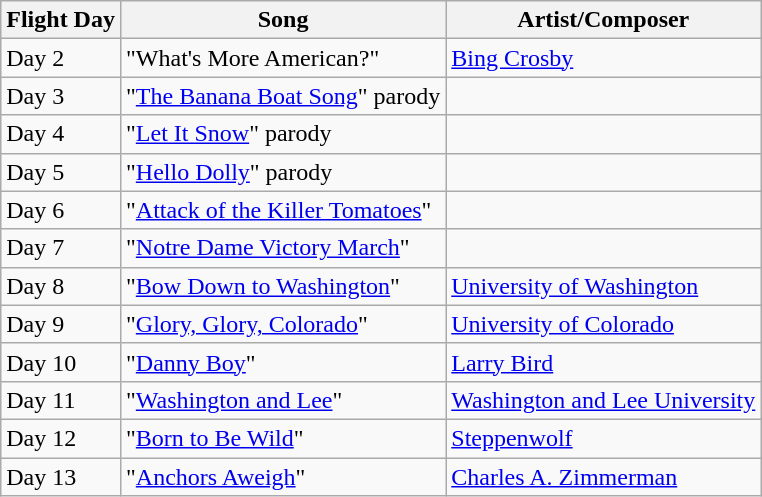<table class="wikitable">
<tr>
<th>Flight Day</th>
<th>Song</th>
<th>Artist/Composer</th>
</tr>
<tr>
<td>Day 2</td>
<td>"What's More American?"</td>
<td><a href='#'>Bing Crosby</a></td>
</tr>
<tr>
<td>Day 3</td>
<td>"<a href='#'>The Banana Boat Song</a>" parody</td>
<td></td>
</tr>
<tr>
<td>Day 4</td>
<td>"<a href='#'>Let It Snow</a>" parody</td>
<td></td>
</tr>
<tr>
<td>Day 5</td>
<td>"<a href='#'>Hello Dolly</a>" parody</td>
<td></td>
</tr>
<tr>
<td>Day 6</td>
<td>"<a href='#'>Attack of the Killer Tomatoes</a>"</td>
<td></td>
</tr>
<tr>
<td>Day 7</td>
<td>"<a href='#'>Notre Dame Victory March</a>"</td>
<td></td>
</tr>
<tr>
<td>Day 8</td>
<td>"<a href='#'>Bow Down to Washington</a>"</td>
<td><a href='#'>University of Washington</a></td>
</tr>
<tr>
<td>Day 9</td>
<td>"<a href='#'>Glory, Glory, Colorado</a>"</td>
<td><a href='#'>University of Colorado</a></td>
</tr>
<tr>
<td>Day 10</td>
<td>"<a href='#'>Danny Boy</a>"</td>
<td><a href='#'>Larry Bird</a></td>
</tr>
<tr>
<td>Day 11</td>
<td>"<a href='#'>Washington and Lee</a>"</td>
<td><a href='#'>Washington and Lee University</a></td>
</tr>
<tr>
<td>Day 12</td>
<td>"<a href='#'>Born to Be Wild</a>"</td>
<td><a href='#'>Steppenwolf</a></td>
</tr>
<tr>
<td>Day 13</td>
<td>"<a href='#'>Anchors Aweigh</a>"</td>
<td><a href='#'>Charles A. Zimmerman</a></td>
</tr>
</table>
